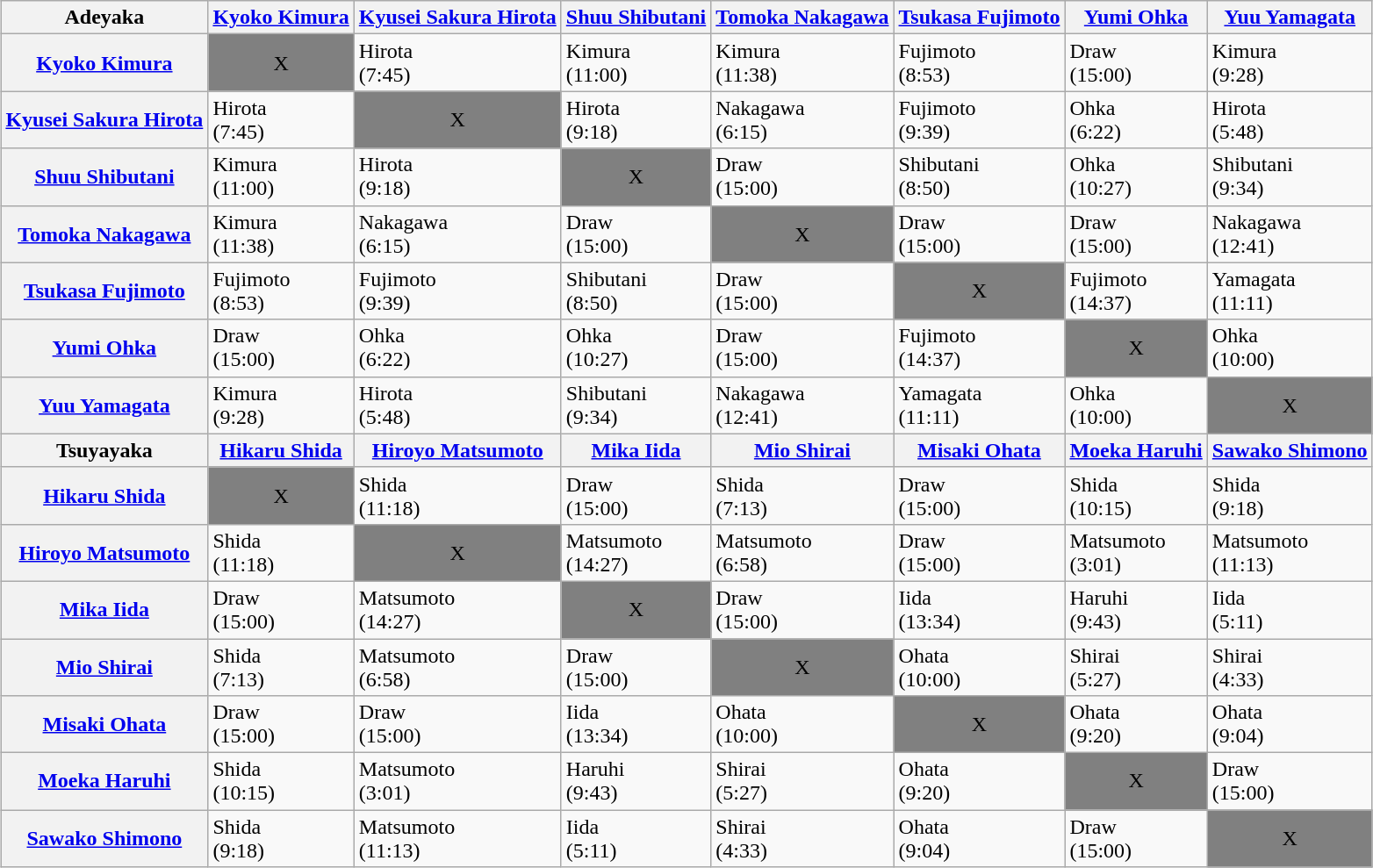<table class="wikitable" align=center style="margin: 1em auto 1em auto">
<tr>
<th>Adeyaka</th>
<th><a href='#'>Kyoko Kimura</a></th>
<th><a href='#'>Kyusei Sakura Hirota</a></th>
<th><a href='#'>Shuu Shibutani</a></th>
<th><a href='#'>Tomoka Nakagawa</a></th>
<th><a href='#'>Tsukasa Fujimoto</a></th>
<th><a href='#'>Yumi Ohka</a></th>
<th><a href='#'>Yuu Yamagata</a></th>
</tr>
<tr>
<th><a href='#'>Kyoko Kimura</a></th>
<td bgcolor=grey align="center">X</td>
<td>Hirota<br>(7:45)</td>
<td>Kimura<br>(11:00)</td>
<td>Kimura<br>(11:38)</td>
<td>Fujimoto<br>(8:53)</td>
<td>Draw<br>(15:00)</td>
<td>Kimura<br>(9:28)</td>
</tr>
<tr>
<th><a href='#'>Kyusei Sakura Hirota</a></th>
<td>Hirota<br>(7:45)</td>
<td bgcolor=grey align="center">X</td>
<td>Hirota<br>(9:18)</td>
<td>Nakagawa<br>(6:15)</td>
<td>Fujimoto<br>(9:39)</td>
<td>Ohka<br>(6:22)</td>
<td>Hirota<br>(5:48)</td>
</tr>
<tr>
<th><a href='#'>Shuu Shibutani</a></th>
<td>Kimura<br>(11:00)</td>
<td>Hirota<br>(9:18)</td>
<td bgcolor=grey align="center">X</td>
<td>Draw<br>(15:00)</td>
<td>Shibutani<br>(8:50)</td>
<td>Ohka<br>(10:27)</td>
<td>Shibutani<br>(9:34)</td>
</tr>
<tr>
<th><a href='#'>Tomoka Nakagawa</a></th>
<td>Kimura<br>(11:38)</td>
<td>Nakagawa<br>(6:15)</td>
<td>Draw<br>(15:00)</td>
<td bgcolor=grey align="center">X</td>
<td>Draw<br>(15:00)</td>
<td>Draw<br>(15:00)</td>
<td>Nakagawa<br>(12:41)</td>
</tr>
<tr>
<th><a href='#'>Tsukasa Fujimoto</a></th>
<td>Fujimoto<br>(8:53)</td>
<td>Fujimoto<br>(9:39)</td>
<td>Shibutani<br>(8:50)</td>
<td>Draw<br>(15:00)</td>
<td bgcolor=grey align="center">X</td>
<td>Fujimoto<br>(14:37)</td>
<td>Yamagata<br>(11:11)</td>
</tr>
<tr>
<th><a href='#'>Yumi Ohka</a></th>
<td>Draw<br>(15:00)</td>
<td>Ohka<br>(6:22)</td>
<td>Ohka<br>(10:27)</td>
<td>Draw<br>(15:00)</td>
<td>Fujimoto<br>(14:37)</td>
<td bgcolor=grey align="center">X</td>
<td>Ohka<br>(10:00)</td>
</tr>
<tr>
<th><a href='#'>Yuu Yamagata</a></th>
<td>Kimura<br>(9:28)</td>
<td>Hirota<br>(5:48)</td>
<td>Shibutani<br>(9:34)</td>
<td>Nakagawa<br>(12:41)</td>
<td>Yamagata<br>(11:11)</td>
<td>Ohka<br>(10:00)</td>
<td bgcolor=grey align="center">X</td>
</tr>
<tr>
<th>Tsuyayaka</th>
<th><a href='#'>Hikaru Shida</a></th>
<th><a href='#'>Hiroyo Matsumoto</a></th>
<th><a href='#'>Mika Iida</a></th>
<th><a href='#'>Mio Shirai</a></th>
<th><a href='#'>Misaki Ohata</a></th>
<th><a href='#'>Moeka Haruhi</a></th>
<th><a href='#'>Sawako Shimono</a></th>
</tr>
<tr>
<th><a href='#'>Hikaru Shida</a></th>
<td bgcolor=grey align="center">X</td>
<td>Shida<br>(11:18)</td>
<td>Draw<br>(15:00)</td>
<td>Shida<br>(7:13)</td>
<td>Draw<br>(15:00)</td>
<td>Shida<br>(10:15)</td>
<td>Shida<br>(9:18)</td>
</tr>
<tr>
<th><a href='#'>Hiroyo Matsumoto</a></th>
<td>Shida<br>(11:18)</td>
<td bgcolor=grey align="center">X</td>
<td>Matsumoto<br>(14:27)</td>
<td>Matsumoto<br>(6:58)</td>
<td>Draw<br>(15:00)</td>
<td>Matsumoto<br>(3:01)</td>
<td>Matsumoto<br>(11:13)</td>
</tr>
<tr>
<th><a href='#'>Mika Iida</a></th>
<td>Draw<br>(15:00)</td>
<td>Matsumoto<br>(14:27)</td>
<td bgcolor=grey align="center">X</td>
<td>Draw<br>(15:00)</td>
<td>Iida<br>(13:34)</td>
<td>Haruhi<br>(9:43)</td>
<td>Iida<br>(5:11)</td>
</tr>
<tr>
<th><a href='#'>Mio Shirai</a></th>
<td>Shida<br>(7:13)</td>
<td>Matsumoto<br>(6:58)</td>
<td>Draw<br>(15:00)</td>
<td bgcolor=grey align="center">X</td>
<td>Ohata<br>(10:00)</td>
<td>Shirai<br>(5:27)</td>
<td>Shirai<br>(4:33)</td>
</tr>
<tr>
<th><a href='#'>Misaki Ohata</a></th>
<td>Draw<br>(15:00)</td>
<td>Draw<br>(15:00)</td>
<td>Iida<br>(13:34)</td>
<td>Ohata<br>(10:00)</td>
<td bgcolor=grey align="center">X</td>
<td>Ohata<br>(9:20)</td>
<td>Ohata<br>(9:04)</td>
</tr>
<tr>
<th><a href='#'>Moeka Haruhi</a></th>
<td>Shida<br>(10:15)</td>
<td>Matsumoto<br>(3:01)</td>
<td>Haruhi<br>(9:43)</td>
<td>Shirai<br>(5:27)</td>
<td>Ohata<br>(9:20)</td>
<td bgcolor=grey align="center">X</td>
<td>Draw<br>(15:00)</td>
</tr>
<tr>
<th><a href='#'>Sawako Shimono</a></th>
<td>Shida<br>(9:18)</td>
<td>Matsumoto<br>(11:13)</td>
<td>Iida<br>(5:11)</td>
<td>Shirai<br>(4:33)</td>
<td>Ohata<br>(9:04)</td>
<td>Draw<br>(15:00)</td>
<td bgcolor=grey align="center">X</td>
</tr>
</table>
